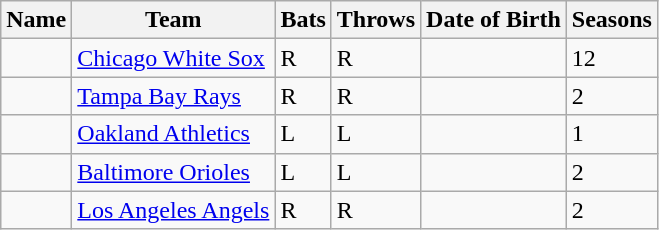<table class="wikitable sortable collapsible collapsed">
<tr>
<th>Name</th>
<th>Team</th>
<th>Bats</th>
<th>Throws</th>
<th>Date of Birth</th>
<th>Seasons</th>
</tr>
<tr>
<td></td>
<td><a href='#'>Chicago White Sox</a></td>
<td>R</td>
<td>R</td>
<td></td>
<td>12</td>
</tr>
<tr>
<td></td>
<td><a href='#'>Tampa Bay Rays</a></td>
<td>R</td>
<td>R</td>
<td></td>
<td>2</td>
</tr>
<tr>
<td></td>
<td><a href='#'>Oakland Athletics</a></td>
<td>L</td>
<td>L</td>
<td></td>
<td>1</td>
</tr>
<tr>
<td></td>
<td><a href='#'>Baltimore Orioles</a></td>
<td>L</td>
<td>L</td>
<td></td>
<td>2</td>
</tr>
<tr>
<td></td>
<td><a href='#'>Los Angeles Angels</a></td>
<td>R</td>
<td>R</td>
<td></td>
<td>2</td>
</tr>
</table>
